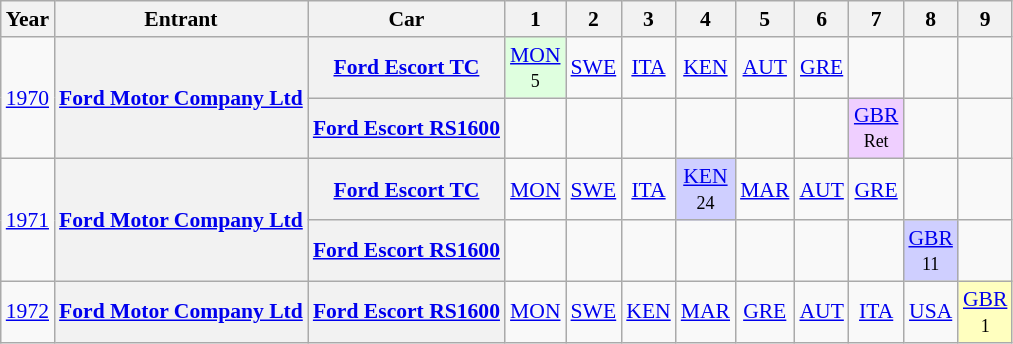<table class="wikitable" style="text-align:center; font-size:90%;">
<tr>
<th>Year</th>
<th>Entrant</th>
<th>Car</th>
<th>1</th>
<th>2</th>
<th>3</th>
<th>4</th>
<th>5</th>
<th>6</th>
<th>7</th>
<th>8</th>
<th>9</th>
</tr>
<tr>
<td rowspan=2><a href='#'>1970</a></td>
<th rowspan=2><a href='#'>Ford Motor Company Ltd</a></th>
<th><a href='#'>Ford Escort TC</a></th>
<td style="background:#DFFFDF;"><a href='#'>MON</a><br><small>5</small></td>
<td><a href='#'>SWE</a></td>
<td><a href='#'>ITA</a></td>
<td><a href='#'>KEN</a></td>
<td><a href='#'>AUT</a></td>
<td><a href='#'>GRE</a></td>
<td></td>
<td></td>
<td></td>
</tr>
<tr>
<th><a href='#'>Ford Escort RS1600</a></th>
<td></td>
<td></td>
<td></td>
<td></td>
<td></td>
<td></td>
<td style="background:#EFCFFF;"><a href='#'>GBR</a><br><small>Ret</small></td>
<td></td>
<td></td>
</tr>
<tr>
<td rowspan=2><a href='#'>1971</a></td>
<th rowspan=2><a href='#'>Ford Motor Company Ltd</a></th>
<th><a href='#'>Ford Escort TC</a></th>
<td><a href='#'>MON</a></td>
<td><a href='#'>SWE</a></td>
<td><a href='#'>ITA</a></td>
<td style="background:#CFCFFF;"><a href='#'>KEN</a><br><small>24</small></td>
<td><a href='#'>MAR</a></td>
<td><a href='#'>AUT</a></td>
<td><a href='#'>GRE</a></td>
<td></td>
<td></td>
</tr>
<tr>
<th><a href='#'>Ford Escort RS1600</a></th>
<td></td>
<td></td>
<td></td>
<td></td>
<td></td>
<td></td>
<td></td>
<td style="background:#CFCFFF;"><a href='#'>GBR</a><br><small>11</small></td>
<td></td>
</tr>
<tr>
<td><a href='#'>1972</a></td>
<th><a href='#'>Ford Motor Company Ltd</a></th>
<th><a href='#'>Ford Escort RS1600</a></th>
<td><a href='#'>MON</a></td>
<td><a href='#'>SWE</a></td>
<td><a href='#'>KEN</a></td>
<td><a href='#'>MAR</a></td>
<td><a href='#'>GRE</a></td>
<td><a href='#'>AUT</a></td>
<td><a href='#'>ITA</a></td>
<td><a href='#'>USA</a></td>
<td style="background:#FFFFBF;"><a href='#'>GBR</a><br><small>1</small></td>
</tr>
</table>
